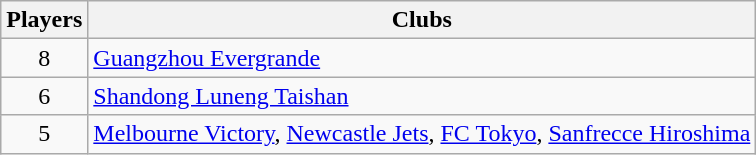<table class="wikitable">
<tr>
<th>Players</th>
<th>Clubs</th>
</tr>
<tr>
<td align="center">8</td>
<td> <a href='#'>Guangzhou Evergrande</a></td>
</tr>
<tr>
<td align="center">6</td>
<td> <a href='#'>Shandong Luneng Taishan</a></td>
</tr>
<tr>
<td align="center">5</td>
<td> <a href='#'>Melbourne Victory</a>,  <a href='#'>Newcastle Jets</a>,  <a href='#'>FC Tokyo</a>,  <a href='#'>Sanfrecce Hiroshima</a></td>
</tr>
</table>
